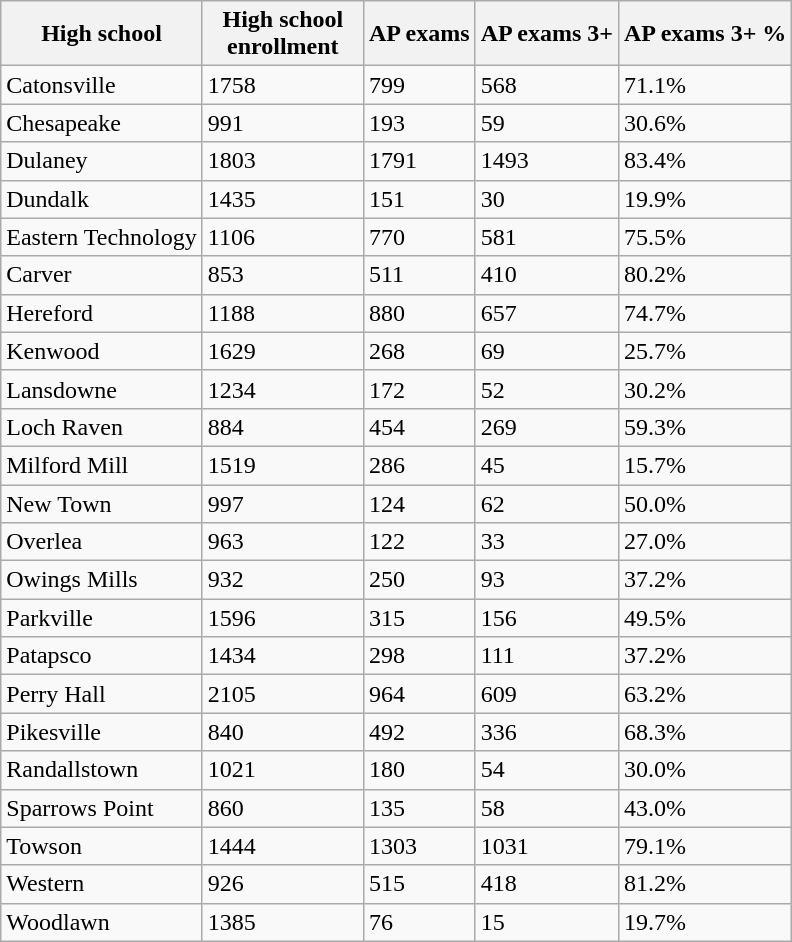<table class="wikitable sortable">
<tr>
<th>High school</th>
<th scope="col" style="width: 100px;">High school enrollment</th>
<th>AP exams</th>
<th>AP exams 3+</th>
<th>AP exams 3+ %</th>
</tr>
<tr>
<td>Catonsville</td>
<td>1758</td>
<td>799</td>
<td>568</td>
<td>71.1%</td>
</tr>
<tr>
<td>Chesapeake</td>
<td>991</td>
<td>193</td>
<td>59</td>
<td>30.6%</td>
</tr>
<tr>
<td>Dulaney</td>
<td>1803</td>
<td>1791</td>
<td>1493</td>
<td>83.4%</td>
</tr>
<tr>
<td>Dundalk</td>
<td>1435</td>
<td>151</td>
<td>30</td>
<td>19.9%</td>
</tr>
<tr>
<td>Eastern Technology</td>
<td>1106</td>
<td>770</td>
<td>581</td>
<td>75.5%</td>
</tr>
<tr>
<td>Carver</td>
<td>853</td>
<td>511</td>
<td>410</td>
<td>80.2%</td>
</tr>
<tr>
<td>Hereford</td>
<td>1188</td>
<td>880</td>
<td>657</td>
<td>74.7%</td>
</tr>
<tr>
<td>Kenwood</td>
<td>1629</td>
<td>268</td>
<td>69</td>
<td>25.7%</td>
</tr>
<tr>
<td>Lansdowne</td>
<td>1234</td>
<td>172</td>
<td>52</td>
<td>30.2%</td>
</tr>
<tr>
<td>Loch Raven</td>
<td>884</td>
<td>454</td>
<td>269</td>
<td>59.3%</td>
</tr>
<tr>
<td>Milford Mill</td>
<td>1519</td>
<td>286</td>
<td>45</td>
<td>15.7%</td>
</tr>
<tr>
<td>New Town</td>
<td>997</td>
<td>124</td>
<td>62</td>
<td>50.0%</td>
</tr>
<tr>
<td>Overlea</td>
<td>963</td>
<td>122</td>
<td>33</td>
<td>27.0%</td>
</tr>
<tr>
<td>Owings Mills</td>
<td>932</td>
<td>250</td>
<td>93</td>
<td>37.2%</td>
</tr>
<tr>
<td>Parkville</td>
<td>1596</td>
<td>315</td>
<td>156</td>
<td>49.5%</td>
</tr>
<tr>
<td>Patapsco</td>
<td>1434</td>
<td>298</td>
<td>111</td>
<td>37.2%</td>
</tr>
<tr>
<td>Perry Hall</td>
<td>2105</td>
<td>964</td>
<td>609</td>
<td>63.2%</td>
</tr>
<tr>
<td>Pikesville</td>
<td>840</td>
<td>492</td>
<td>336</td>
<td>68.3%</td>
</tr>
<tr>
<td>Randallstown</td>
<td>1021</td>
<td>180</td>
<td>54</td>
<td>30.0%</td>
</tr>
<tr>
<td>Sparrows Point</td>
<td>860</td>
<td>135</td>
<td>58</td>
<td>43.0%</td>
</tr>
<tr>
<td>Towson</td>
<td>1444</td>
<td>1303</td>
<td>1031</td>
<td>79.1%</td>
</tr>
<tr>
<td>Western</td>
<td>926</td>
<td>515</td>
<td>418</td>
<td>81.2%</td>
</tr>
<tr>
<td>Woodlawn</td>
<td>1385</td>
<td>76</td>
<td>15</td>
<td>19.7%</td>
</tr>
</table>
